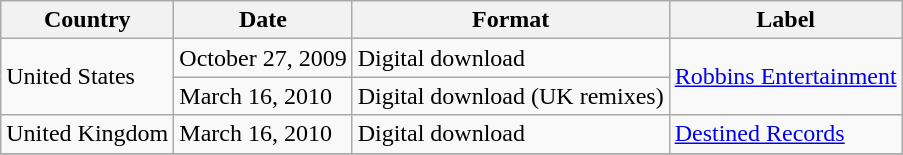<table class="wikitable">
<tr>
<th align="center">Country</th>
<th align="center">Date</th>
<th align="center">Format</th>
<th align="center">Label</th>
</tr>
<tr>
<td rowspan=2>United States</td>
<td>October 27, 2009</td>
<td>Digital download</td>
<td rowspan=2><a href='#'>Robbins Entertainment</a></td>
</tr>
<tr>
<td>March 16, 2010</td>
<td>Digital download (UK remixes)</td>
</tr>
<tr>
<td>United Kingdom</td>
<td>March 16, 2010</td>
<td>Digital download</td>
<td><a href='#'>Destined Records</a></td>
</tr>
<tr>
</tr>
</table>
